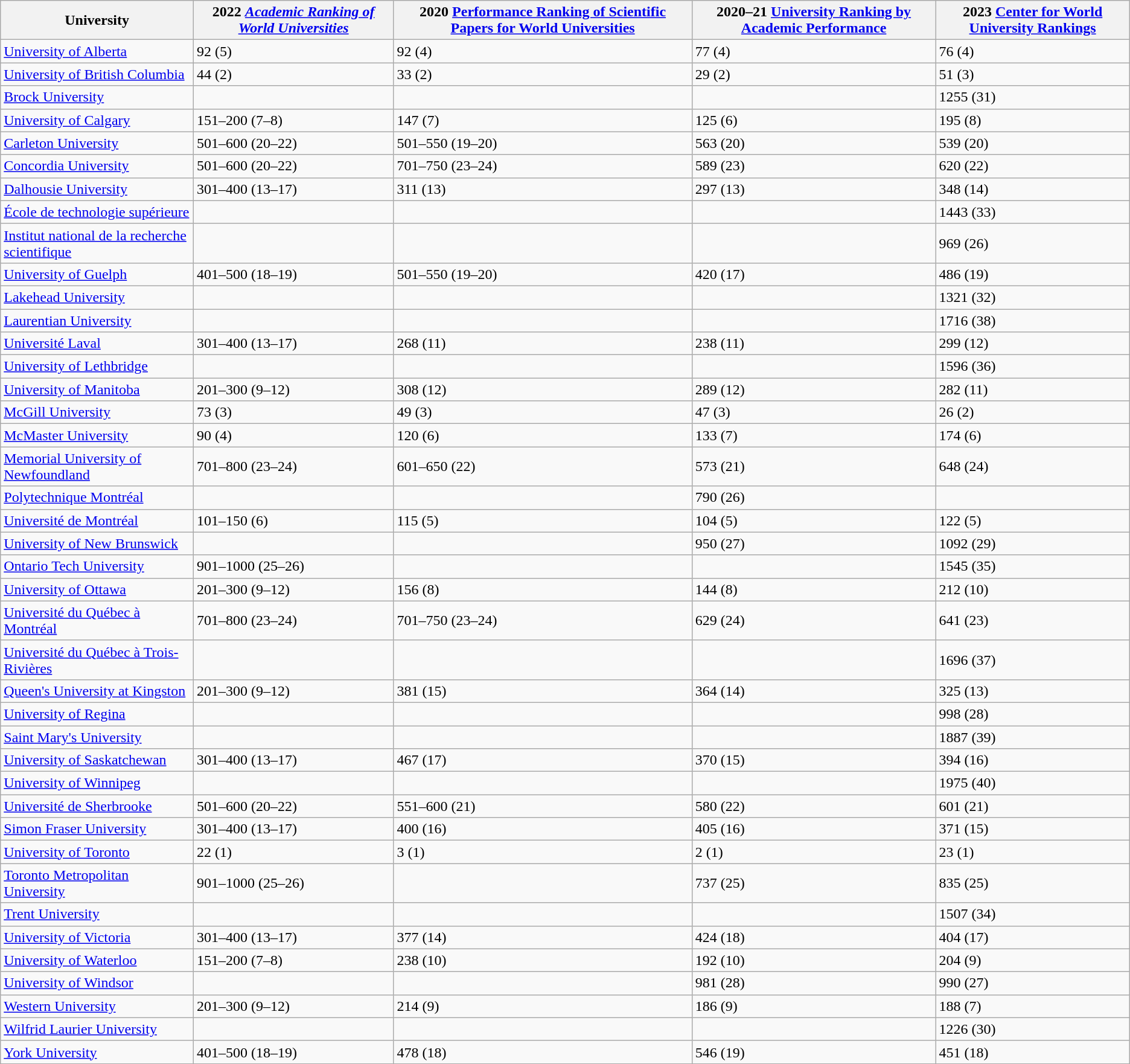<table class="wikitable sortable">
<tr>
<th>University</th>
<th data-sort-type="number">2022 <em> <a href='#'>Academic Ranking of World Universities</a></em></th>
<th data-sort-type="number">2020 <a href='#'>Performance Ranking of Scientific Papers for World Universities</a></th>
<th data-sort-type="number">2020–21 <a href='#'>University Ranking by Academic Performance</a></th>
<th data-sort-type="number">2023 <a href='#'>Center for World University Rankings</a></th>
</tr>
<tr>
<td><a href='#'>University of Alberta</a></td>
<td>92 (5)</td>
<td>92 (4)</td>
<td>77 (4)</td>
<td>76 (4)</td>
</tr>
<tr>
<td><a href='#'>University of British Columbia</a></td>
<td>44 (2)</td>
<td>33 (2)</td>
<td>29 (2)</td>
<td>51 (3)</td>
</tr>
<tr>
<td><a href='#'>Brock University</a></td>
<td></td>
<td></td>
<td></td>
<td>1255 (31)</td>
</tr>
<tr>
<td><a href='#'>University of Calgary</a></td>
<td>151–200 (7–8)</td>
<td>147 (7)</td>
<td>125 (6)</td>
<td>195 (8)</td>
</tr>
<tr>
<td><a href='#'>Carleton University</a></td>
<td>501–600 (20–22)</td>
<td>501–550 (19–20)</td>
<td>563 (20)</td>
<td>539 (20)</td>
</tr>
<tr>
<td><a href='#'>Concordia University</a></td>
<td>501–600 (20–22)</td>
<td>701–750 (23–24)</td>
<td>589 (23)</td>
<td>620 (22)</td>
</tr>
<tr>
<td><a href='#'>Dalhousie University</a></td>
<td>301–400 (13–17)</td>
<td>311 (13)</td>
<td>297 (13)</td>
<td>348 (14)</td>
</tr>
<tr>
<td><a href='#'>École de technologie supérieure</a></td>
<td></td>
<td></td>
<td></td>
<td>1443 (33)</td>
</tr>
<tr>
<td><a href='#'>Institut national de la recherche scientifique</a></td>
<td></td>
<td></td>
<td></td>
<td>969 (26)</td>
</tr>
<tr>
<td><a href='#'>University of Guelph</a></td>
<td>401–500 (18–19)</td>
<td>501–550 (19–20)</td>
<td>420 (17)</td>
<td>486 (19)</td>
</tr>
<tr>
<td><a href='#'>Lakehead University</a></td>
<td></td>
<td></td>
<td></td>
<td>1321 (32)</td>
</tr>
<tr>
<td><a href='#'>Laurentian University</a></td>
<td></td>
<td></td>
<td></td>
<td>1716 (38)</td>
</tr>
<tr>
<td><a href='#'>Université Laval</a></td>
<td>301–400 (13–17)</td>
<td>268 (11)</td>
<td>238 (11)</td>
<td>299 (12)</td>
</tr>
<tr>
<td><a href='#'>University of Lethbridge</a></td>
<td></td>
<td></td>
<td></td>
<td>1596 (36)</td>
</tr>
<tr>
<td><a href='#'>University of Manitoba</a></td>
<td>201–300 (9–12)</td>
<td>308 (12)</td>
<td>289 (12)</td>
<td>282 (11)</td>
</tr>
<tr>
<td><a href='#'>McGill University</a></td>
<td>73 (3)</td>
<td>49 (3)</td>
<td>47 (3)</td>
<td>26 (2)</td>
</tr>
<tr>
<td><a href='#'>McMaster University</a></td>
<td>90 (4)</td>
<td>120 (6)</td>
<td>133 (7)</td>
<td>174 (6)</td>
</tr>
<tr>
<td><a href='#'>Memorial University of Newfoundland</a></td>
<td>701–800 (23–24)</td>
<td>601–650 (22)</td>
<td>573 (21)</td>
<td>648 (24)</td>
</tr>
<tr>
<td><a href='#'>Polytechnique Montréal</a></td>
<td></td>
<td></td>
<td>790 (26)</td>
<td></td>
</tr>
<tr>
<td><a href='#'>Université de Montréal</a></td>
<td>101–150 (6)</td>
<td>115 (5)</td>
<td>104 (5)</td>
<td>122 (5)</td>
</tr>
<tr>
<td><a href='#'>University of New Brunswick</a></td>
<td></td>
<td></td>
<td>950 (27)</td>
<td>1092 (29)</td>
</tr>
<tr>
<td><a href='#'>Ontario Tech University</a></td>
<td>901–1000 (25–26)</td>
<td></td>
<td></td>
<td>1545 (35)</td>
</tr>
<tr>
<td><a href='#'>University of Ottawa</a></td>
<td>201–300 (9–12)</td>
<td>156 (8)</td>
<td>144 (8)</td>
<td>212 (10)</td>
</tr>
<tr>
<td><a href='#'>Université du Québec à Montréal</a></td>
<td>701–800 (23–24)</td>
<td>701–750 (23–24)</td>
<td>629 (24)</td>
<td>641 (23)</td>
</tr>
<tr>
<td><a href='#'>Université du Québec à Trois-Rivières</a></td>
<td></td>
<td></td>
<td></td>
<td>1696 (37)</td>
</tr>
<tr>
<td><a href='#'>Queen's University at Kingston</a></td>
<td>201–300 (9–12)</td>
<td>381 (15)</td>
<td>364 (14)</td>
<td>325 (13)</td>
</tr>
<tr>
<td><a href='#'>University of Regina</a></td>
<td></td>
<td></td>
<td></td>
<td>998 (28)</td>
</tr>
<tr>
<td><a href='#'>Saint Mary's University</a></td>
<td></td>
<td></td>
<td></td>
<td>1887 (39)</td>
</tr>
<tr>
<td><a href='#'>University of Saskatchewan</a></td>
<td>301–400 (13–17)</td>
<td>467 (17)</td>
<td>370 (15)</td>
<td>394 (16)</td>
</tr>
<tr>
<td><a href='#'>University of Winnipeg</a></td>
<td></td>
<td></td>
<td></td>
<td>1975 (40)</td>
</tr>
<tr>
<td><a href='#'>Université de Sherbrooke</a></td>
<td>501–600 (20–22)</td>
<td>551–600 (21)</td>
<td>580 (22)</td>
<td>601 (21)</td>
</tr>
<tr>
<td><a href='#'>Simon Fraser University</a></td>
<td>301–400 (13–17)</td>
<td>400 (16)</td>
<td>405 (16)</td>
<td>371 (15)</td>
</tr>
<tr>
<td><a href='#'>University of Toronto</a></td>
<td>22 (1)</td>
<td>3 (1)</td>
<td>2 (1)</td>
<td>23 (1)</td>
</tr>
<tr>
<td><a href='#'>Toronto Metropolitan University</a></td>
<td>901–1000 (25–26)</td>
<td></td>
<td>737 (25)</td>
<td>835 (25)</td>
</tr>
<tr>
<td><a href='#'>Trent University</a></td>
<td></td>
<td></td>
<td></td>
<td>1507 (34)</td>
</tr>
<tr>
<td><a href='#'>University of Victoria</a></td>
<td>301–400 (13–17)</td>
<td>377 (14)</td>
<td>424 (18)</td>
<td>404 (17)</td>
</tr>
<tr>
<td><a href='#'>University of Waterloo</a></td>
<td>151–200 (7–8)</td>
<td>238 (10)</td>
<td>192 (10)</td>
<td>204 (9)</td>
</tr>
<tr>
<td><a href='#'>University of Windsor</a></td>
<td></td>
<td></td>
<td>981 (28)</td>
<td>990 (27)</td>
</tr>
<tr>
<td><a href='#'>Western University</a></td>
<td>201–300 (9–12)</td>
<td>214 (9)</td>
<td>186 (9)</td>
<td>188 (7)</td>
</tr>
<tr>
<td><a href='#'>Wilfrid Laurier University</a></td>
<td></td>
<td></td>
<td></td>
<td>1226 (30)</td>
</tr>
<tr>
<td><a href='#'>York University</a></td>
<td>401–500 (18–19)</td>
<td>478 (18)</td>
<td>546 (19)</td>
<td>451 (18)</td>
</tr>
<tr>
</tr>
</table>
